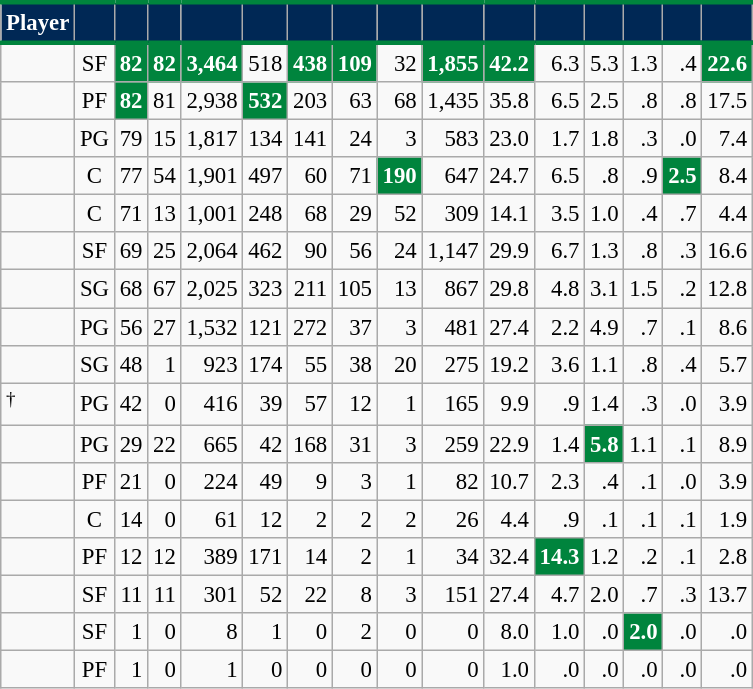<table class="wikitable sortable" style="font-size: 95%; text-align:right;">
<tr>
<th style="background:#002855; color:#FFFFFF; border-top:#00843D 3px solid; border-bottom:#00843D 3px solid;">Player</th>
<th style="background:#002855; color:#FFFFFF; border-top:#00843D 3px solid; border-bottom:#00843D 3px solid;"></th>
<th style="background:#002855; color:#FFFFFF; border-top:#00843D 3px solid; border-bottom:#00843D 3px solid;"></th>
<th style="background:#002855; color:#FFFFFF; border-top:#00843D 3px solid; border-bottom:#00843D 3px solid;"></th>
<th style="background:#002855; color:#FFFFFF; border-top:#00843D 3px solid; border-bottom:#00843D 3px solid;"></th>
<th style="background:#002855; color:#FFFFFF; border-top:#00843D 3px solid; border-bottom:#00843D 3px solid;"></th>
<th style="background:#002855; color:#FFFFFF; border-top:#00843D 3px solid; border-bottom:#00843D 3px solid;"></th>
<th style="background:#002855; color:#FFFFFF; border-top:#00843D 3px solid; border-bottom:#00843D 3px solid;"></th>
<th style="background:#002855; color:#FFFFFF; border-top:#00843D 3px solid; border-bottom:#00843D 3px solid;"></th>
<th style="background:#002855; color:#FFFFFF; border-top:#00843D 3px solid; border-bottom:#00843D 3px solid;"></th>
<th style="background:#002855; color:#FFFFFF; border-top:#00843D 3px solid; border-bottom:#00843D 3px solid;"></th>
<th style="background:#002855; color:#FFFFFF; border-top:#00843D 3px solid; border-bottom:#00843D 3px solid;"></th>
<th style="background:#002855; color:#FFFFFF; border-top:#00843D 3px solid; border-bottom:#00843D 3px solid;"></th>
<th style="background:#002855; color:#FFFFFF; border-top:#00843D 3px solid; border-bottom:#00843D 3px solid;"></th>
<th style="background:#002855; color:#FFFFFF; border-top:#00843D 3px solid; border-bottom:#00843D 3px solid;"></th>
<th style="background:#002855; color:#FFFFFF; border-top:#00843D 3px solid; border-bottom:#00843D 3px solid;"></th>
</tr>
<tr>
<td style="text-align:left;"></td>
<td style="text-align:center;">SF</td>
<td style="background:#00843D; color:#FFFFFF;"><strong>82</strong></td>
<td style="background:#00843D; color:#FFFFFF;"><strong>82</strong></td>
<td style="background:#00843D; color:#FFFFFF;"><strong>3,464</strong></td>
<td>518</td>
<td style="background:#00843D; color:#FFFFFF;"><strong>438</strong></td>
<td style="background:#00843D; color:#FFFFFF;"><strong>109</strong></td>
<td>32</td>
<td style="background:#00843D; color:#FFFFFF;"><strong>1,855</strong></td>
<td style="background:#00843D; color:#FFFFFF;"><strong>42.2</strong></td>
<td>6.3</td>
<td>5.3</td>
<td>1.3</td>
<td>.4</td>
<td style="background:#00843D; color:#FFFFFF;"><strong>22.6</strong></td>
</tr>
<tr>
<td style="text-align:left;"></td>
<td style="text-align:center;">PF</td>
<td style="background:#00843D; color:#FFFFFF;"><strong>82</strong></td>
<td>81</td>
<td>2,938</td>
<td style="background:#00843D; color:#FFFFFF;"><strong>532</strong></td>
<td>203</td>
<td>63</td>
<td>68</td>
<td>1,435</td>
<td>35.8</td>
<td>6.5</td>
<td>2.5</td>
<td>.8</td>
<td>.8</td>
<td>17.5</td>
</tr>
<tr>
<td style="text-align:left;"></td>
<td style="text-align:center;">PG</td>
<td>79</td>
<td>15</td>
<td>1,817</td>
<td>134</td>
<td>141</td>
<td>24</td>
<td>3</td>
<td>583</td>
<td>23.0</td>
<td>1.7</td>
<td>1.8</td>
<td>.3</td>
<td>.0</td>
<td>7.4</td>
</tr>
<tr>
<td style="text-align:left;"></td>
<td style="text-align:center;">C</td>
<td>77</td>
<td>54</td>
<td>1,901</td>
<td>497</td>
<td>60</td>
<td>71</td>
<td style="background:#00843D; color:#FFFFFF;"><strong>190</strong></td>
<td>647</td>
<td>24.7</td>
<td>6.5</td>
<td>.8</td>
<td>.9</td>
<td style="background:#00843D; color:#FFFFFF;"><strong>2.5</strong></td>
<td>8.4</td>
</tr>
<tr>
<td style="text-align:left;"></td>
<td style="text-align:center;">C</td>
<td>71</td>
<td>13</td>
<td>1,001</td>
<td>248</td>
<td>68</td>
<td>29</td>
<td>52</td>
<td>309</td>
<td>14.1</td>
<td>3.5</td>
<td>1.0</td>
<td>.4</td>
<td>.7</td>
<td>4.4</td>
</tr>
<tr>
<td style="text-align:left;"></td>
<td style="text-align:center;">SF</td>
<td>69</td>
<td>25</td>
<td>2,064</td>
<td>462</td>
<td>90</td>
<td>56</td>
<td>24</td>
<td>1,147</td>
<td>29.9</td>
<td>6.7</td>
<td>1.3</td>
<td>.8</td>
<td>.3</td>
<td>16.6</td>
</tr>
<tr>
<td style="text-align:left;"></td>
<td style="text-align:center;">SG</td>
<td>68</td>
<td>67</td>
<td>2,025</td>
<td>323</td>
<td>211</td>
<td>105</td>
<td>13</td>
<td>867</td>
<td>29.8</td>
<td>4.8</td>
<td>3.1</td>
<td>1.5</td>
<td>.2</td>
<td>12.8</td>
</tr>
<tr>
<td style="text-align:left;"></td>
<td style="text-align:center;">PG</td>
<td>56</td>
<td>27</td>
<td>1,532</td>
<td>121</td>
<td>272</td>
<td>37</td>
<td>3</td>
<td>481</td>
<td>27.4</td>
<td>2.2</td>
<td>4.9</td>
<td>.7</td>
<td>.1</td>
<td>8.6</td>
</tr>
<tr>
<td style="text-align:left;"></td>
<td style="text-align:center;">SG</td>
<td>48</td>
<td>1</td>
<td>923</td>
<td>174</td>
<td>55</td>
<td>38</td>
<td>20</td>
<td>275</td>
<td>19.2</td>
<td>3.6</td>
<td>1.1</td>
<td>.8</td>
<td>.4</td>
<td>5.7</td>
</tr>
<tr>
<td style="text-align:left;"><sup>†</sup></td>
<td style="text-align:center;">PG</td>
<td>42</td>
<td>0</td>
<td>416</td>
<td>39</td>
<td>57</td>
<td>12</td>
<td>1</td>
<td>165</td>
<td>9.9</td>
<td>.9</td>
<td>1.4</td>
<td>.3</td>
<td>.0</td>
<td>3.9</td>
</tr>
<tr>
<td style="text-align:left;"></td>
<td style="text-align:center;">PG</td>
<td>29</td>
<td>22</td>
<td>665</td>
<td>42</td>
<td>168</td>
<td>31</td>
<td>3</td>
<td>259</td>
<td>22.9</td>
<td>1.4</td>
<td style="background:#00843D; color:#FFFFFF;"><strong>5.8</strong></td>
<td>1.1</td>
<td>.1</td>
<td>8.9</td>
</tr>
<tr>
<td style="text-align:left;"></td>
<td style="text-align:center;">PF</td>
<td>21</td>
<td>0</td>
<td>224</td>
<td>49</td>
<td>9</td>
<td>3</td>
<td>1</td>
<td>82</td>
<td>10.7</td>
<td>2.3</td>
<td>.4</td>
<td>.1</td>
<td>.0</td>
<td>3.9</td>
</tr>
<tr>
<td style="text-align:left;"></td>
<td style="text-align:center;">C</td>
<td>14</td>
<td>0</td>
<td>61</td>
<td>12</td>
<td>2</td>
<td>2</td>
<td>2</td>
<td>26</td>
<td>4.4</td>
<td>.9</td>
<td>.1</td>
<td>.1</td>
<td>.1</td>
<td>1.9</td>
</tr>
<tr>
<td style="text-align:left;"></td>
<td style="text-align:center;">PF</td>
<td>12</td>
<td>12</td>
<td>389</td>
<td>171</td>
<td>14</td>
<td>2</td>
<td>1</td>
<td>34</td>
<td>32.4</td>
<td style="background:#00843D; color:#FFFFFF;"><strong>14.3</strong></td>
<td>1.2</td>
<td>.2</td>
<td>.1</td>
<td>2.8</td>
</tr>
<tr>
<td style="text-align:left;"></td>
<td style="text-align:center;">SF</td>
<td>11</td>
<td>11</td>
<td>301</td>
<td>52</td>
<td>22</td>
<td>8</td>
<td>3</td>
<td>151</td>
<td>27.4</td>
<td>4.7</td>
<td>2.0</td>
<td>.7</td>
<td>.3</td>
<td>13.7</td>
</tr>
<tr>
<td style="text-align:left;"></td>
<td style="text-align:center;">SF</td>
<td>1</td>
<td>0</td>
<td>8</td>
<td>1</td>
<td>0</td>
<td>2</td>
<td>0</td>
<td>0</td>
<td>8.0</td>
<td>1.0</td>
<td>.0</td>
<td style="background:#00843D; color:#FFFFFF;"><strong>2.0</strong></td>
<td>.0</td>
<td>.0</td>
</tr>
<tr>
<td style="text-align:left;"></td>
<td style="text-align:center;">PF</td>
<td>1</td>
<td>0</td>
<td>1</td>
<td>0</td>
<td>0</td>
<td>0</td>
<td>0</td>
<td>0</td>
<td>1.0</td>
<td>.0</td>
<td>.0</td>
<td>.0</td>
<td>.0</td>
<td>.0</td>
</tr>
</table>
